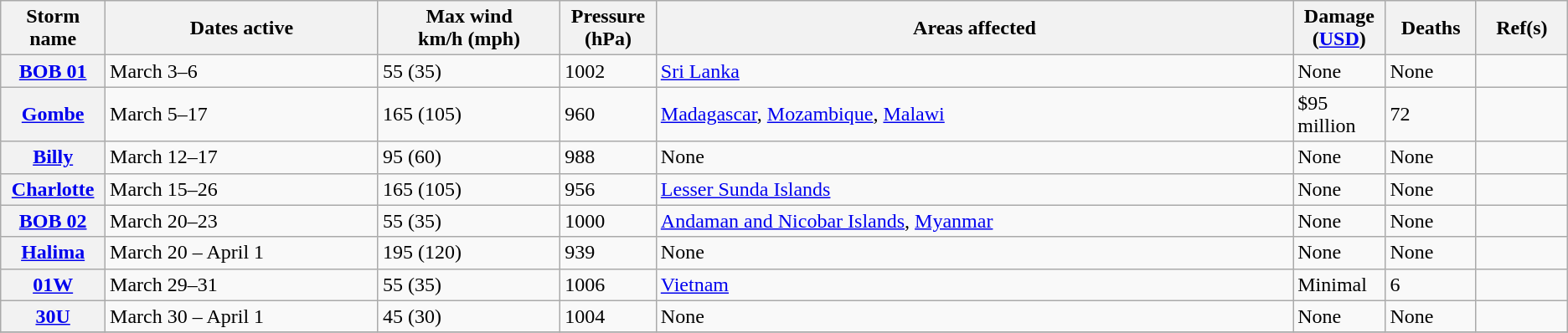<table class="wikitable sortable">
<tr>
<th width="5%">Storm name</th>
<th width="15%">Dates active</th>
<th width="10%">Max wind<br>km/h (mph)</th>
<th width="5%">Pressure<br>(hPa)</th>
<th width="35%">Areas affected</th>
<th width="5%">Damage<br>(<a href='#'>USD</a>)</th>
<th width="5%">Deaths</th>
<th width="5%">Ref(s)</th>
</tr>
<tr>
<th><a href='#'>BOB 01</a></th>
<td>March 3–6</td>
<td>55 (35)</td>
<td>1002</td>
<td><a href='#'>Sri Lanka</a></td>
<td>None</td>
<td>None</td>
<td></td>
</tr>
<tr>
<th><a href='#'>Gombe</a></th>
<td>March 5–17</td>
<td>165 (105)</td>
<td>960</td>
<td><a href='#'>Madagascar</a>, <a href='#'>Mozambique</a>, <a href='#'>Malawi</a></td>
<td>$95 million</td>
<td>72</td>
<td></td>
</tr>
<tr>
<th><a href='#'>Billy</a></th>
<td>March 12–17</td>
<td>95 (60)</td>
<td>988</td>
<td>None</td>
<td>None</td>
<td>None</td>
<td></td>
</tr>
<tr>
<th><a href='#'>Charlotte</a></th>
<td>March 15–26</td>
<td>165 (105)</td>
<td>956</td>
<td><a href='#'>Lesser Sunda Islands</a></td>
<td>None</td>
<td>None</td>
<td></td>
</tr>
<tr>
<th><a href='#'>BOB 02</a></th>
<td>March 20–23</td>
<td>55 (35)</td>
<td>1000</td>
<td><a href='#'>Andaman and Nicobar Islands</a>, <a href='#'>Myanmar</a></td>
<td>None</td>
<td>None</td>
<td></td>
</tr>
<tr>
<th><a href='#'>Halima</a></th>
<td>March 20 – April 1</td>
<td>195 (120)</td>
<td>939</td>
<td>None</td>
<td>None</td>
<td>None</td>
<td></td>
</tr>
<tr>
<th><a href='#'>01W</a></th>
<td>March 29–31</td>
<td>55 (35)</td>
<td>1006</td>
<td><a href='#'>Vietnam</a></td>
<td>Minimal</td>
<td>6</td>
<td></td>
</tr>
<tr>
<th><a href='#'>30U</a></th>
<td>March 30 – April 1</td>
<td>45 (30)</td>
<td>1004</td>
<td>None</td>
<td>None</td>
<td>None</td>
<td></td>
</tr>
<tr>
</tr>
</table>
